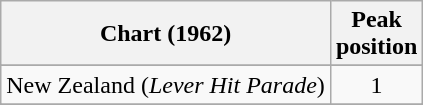<table class="wikitable sortable">
<tr>
<th>Chart (1962)</th>
<th>Peak<br>position</th>
</tr>
<tr>
</tr>
<tr>
</tr>
<tr>
</tr>
<tr>
</tr>
<tr>
<td>New Zealand (<em>Lever Hit Parade</em>)</td>
<td style="text-align:center;">1</td>
</tr>
<tr>
</tr>
<tr>
</tr>
<tr>
</tr>
<tr>
</tr>
<tr>
</tr>
<tr>
</tr>
<tr>
</tr>
<tr>
</tr>
</table>
